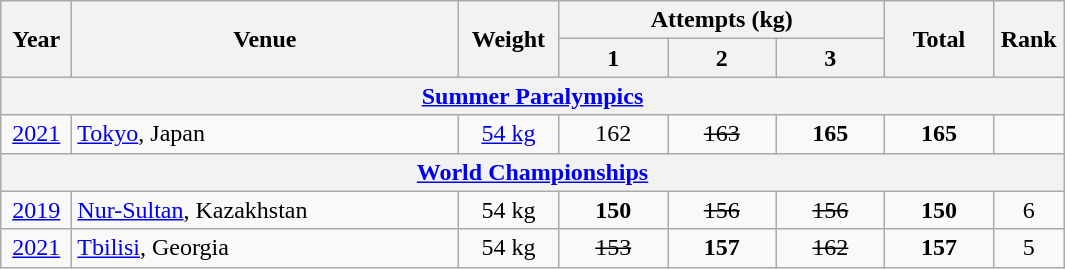<table class = "wikitable" style="text-align:center;">
<tr>
<th rowspan=2 width=40>Year</th>
<th rowspan=2 width=250>Venue</th>
<th rowspan=2 width=60>Weight</th>
<th colspan=3>Attempts (kg)</th>
<th rowspan=2 width=65>Total</th>
<th rowspan=2 width=40>Rank</th>
</tr>
<tr>
<th width=65>1</th>
<th width=65>2</th>
<th width=65>3</th>
</tr>
<tr>
<th colspan=14><a href='#'>Summer Paralympics</a></th>
</tr>
<tr>
<td><a href='#'>2021</a></td>
<td align=left><a href='#'>Tokyo</a>, Japan</td>
<td><a href='#'>54 kg</a></td>
<td>162</td>
<td><s>163</s></td>
<td><strong>165</strong></td>
<td><strong>165</strong></td>
<td></td>
</tr>
<tr>
<th colspan=13><a href='#'>World Championships</a></th>
</tr>
<tr>
<td><a href='#'>2019</a></td>
<td align=left><a href='#'>Nur-Sultan</a>, Kazakhstan</td>
<td>54 kg</td>
<td><strong>150</strong></td>
<td><s>156</s></td>
<td><s>156</s></td>
<td><strong>150</strong></td>
<td>6</td>
</tr>
<tr>
<td><a href='#'>2021</a></td>
<td align=left><a href='#'>Tbilisi</a>, Georgia</td>
<td>54 kg</td>
<td><s>153</s></td>
<td><strong>157</strong></td>
<td><s>162</s></td>
<td><strong>157</strong></td>
<td>5</td>
</tr>
</table>
